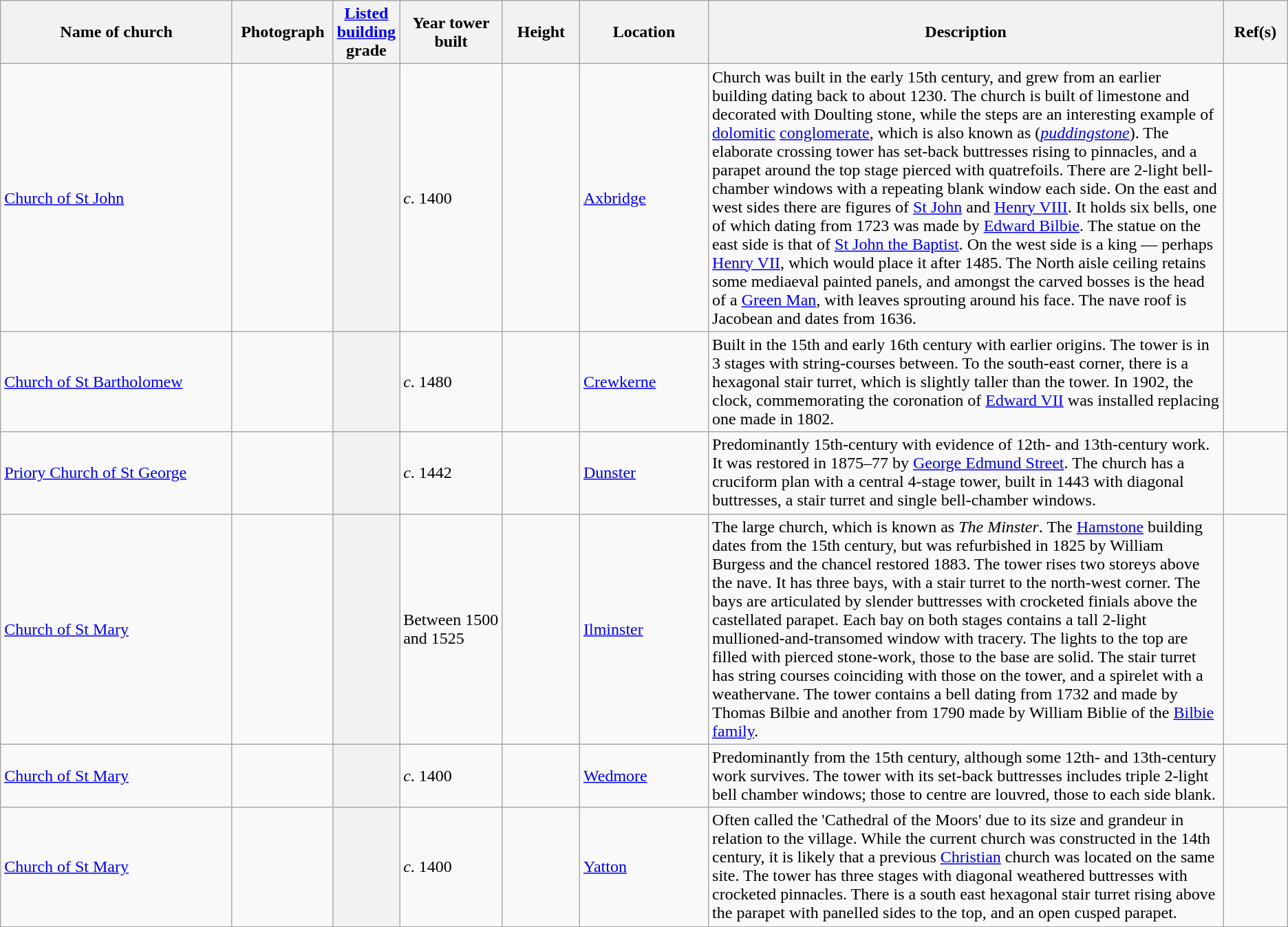<table class="wikitable sortable" width:100%; border:0px; text-align:left; line-height:150%;">
<tr>
<th height="17" width="18%">Name of church</th>
<th class="unsortable">Photograph</th>
<th height="17" width="5%"><a href='#'>Listed building</a> grade</th>
<th height="17" width="8%">Year tower built</th>
<th height="17" width="6%">Height</th>
<th height="17" width="10%">Location</th>
<th class="unsortable" height="17" width="40%">Description</th>
<th class="unsortable" height="17" width="5%">Ref(s)</th>
</tr>
<tr>
<td><a href='#'>Church of St John</a></td>
<td></td>
<th></th>
<td><em>c</em>. 1400</td>
<td></td>
<td><a href='#'>Axbridge</a><br></td>
<td>Church was built in the early 15th century, and grew from an earlier building dating back to about 1230. The church is built of limestone and decorated with Doulting stone, while the steps are an interesting example of <a href='#'>dolomitic</a> <a href='#'>conglomerate</a>, which is also known as (<em><a href='#'>puddingstone</a></em>). The elaborate crossing tower has set-back buttresses rising to pinnacles, and a parapet around the top stage pierced with quatrefoils. There are 2-light bell-chamber windows with a repeating blank window each side. On the east and west sides there are figures of <a href='#'>St John</a> and <a href='#'>Henry VIII</a>. It holds six bells, one of which dating from 1723 was made by <a href='#'>Edward Bilbie</a>. The statue on the east side is that of <a href='#'>St John the Baptist</a>. On the west side is a king — perhaps <a href='#'>Henry VII</a>, which would place it after 1485. The North aisle ceiling retains some mediaeval painted panels, and amongst the carved bosses is the head of a <a href='#'>Green Man</a>, with leaves sprouting around his face. The nave roof is Jacobean and dates from 1636.</td>
<td></td>
</tr>
<tr>
<td><a href='#'>Church of St Bartholomew</a></td>
<td></td>
<th></th>
<td><em>c</em>. 1480</td>
<td></td>
<td><a href='#'>Crewkerne</a><br></td>
<td>Built in the 15th and early 16th century with earlier origins. The tower is in 3 stages with string-courses between. To the south-east corner, there is a hexagonal stair turret, which is slightly taller than the tower. In 1902, the clock, commemorating the coronation of <a href='#'>Edward VII</a> was installed replacing one made in 1802.</td>
<td></td>
</tr>
<tr>
<td><a href='#'>Priory Church of St George</a></td>
<td></td>
<th></th>
<td><em>c</em>. 1442</td>
<td></td>
<td><a href='#'>Dunster</a><br></td>
<td>Predominantly 15th-century with evidence of 12th- and 13th-century work. It was restored in 1875–77 by <a href='#'>George Edmund Street</a>. The church has a cruciform plan with a central 4-stage tower, built in 1443 with diagonal buttresses, a stair turret and single bell-chamber windows.</td>
<td></td>
</tr>
<tr>
<td><a href='#'>Church of St Mary</a></td>
<td></td>
<th></th>
<td>Between 1500 and 1525</td>
<td></td>
<td><a href='#'>Ilminster</a><br></td>
<td>The large church, which is known as <em>The Minster</em>. The <a href='#'>Hamstone</a> building dates from the 15th century, but was refurbished in 1825 by William Burgess and the chancel restored 1883. The tower rises two storeys above the nave. It has three bays, with a stair turret to the north-west corner. The bays are articulated by slender buttresses with crocketed finials above the castellated parapet. Each bay on both stages contains a tall 2-light mullioned-and-transomed window with tracery. The lights to the top are filled with pierced stone-work, those to the base are solid. The stair turret has string courses coinciding with those on the tower, and a spirelet with a weathervane. The tower contains a bell dating from 1732 and made by Thomas Bilbie and another from 1790 made by William Biblie of the <a href='#'>Bilbie family</a>.</td>
<td></td>
</tr>
<tr>
<td><a href='#'>Church of St Mary</a></td>
<td></td>
<th></th>
<td><em>c</em>. 1400</td>
<td></td>
<td><a href='#'>Wedmore</a><br></td>
<td>Predominantly from the 15th century, although some 12th- and 13th-century work survives. The tower with its set-back buttresses includes triple 2-light bell chamber windows; those to centre are louvred, those to each side blank.</td>
<td></td>
</tr>
<tr>
<td><a href='#'>Church of St Mary</a></td>
<td></td>
<th></th>
<td><em>c</em>. 1400</td>
<td></td>
<td><a href='#'>Yatton</a><br></td>
<td>Often called the 'Cathedral of the Moors' due to its size and grandeur in relation to the village. While the current church was constructed in the 14th century, it is likely that a previous <a href='#'>Christian</a> church was located on the same site. The tower has three stages with diagonal weathered buttresses with crocketed pinnacles. There is a south east hexagonal stair turret rising above the parapet with panelled sides to the top, and an open cusped parapet.</td>
<td></td>
</tr>
</table>
